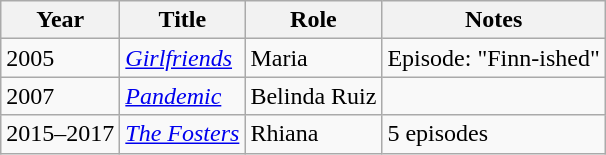<table class="wikitable sortable">
<tr>
<th>Year</th>
<th>Title</th>
<th>Role</th>
<th>Notes</th>
</tr>
<tr>
<td>2005</td>
<td><em><a href='#'>Girlfriends</a></em></td>
<td>Maria</td>
<td>Episode: "Finn-ished"</td>
</tr>
<tr>
<td>2007</td>
<td><em><a href='#'>Pandemic</a></em></td>
<td>Belinda Ruiz</td>
<td></td>
</tr>
<tr>
<td>2015–2017</td>
<td><em><a href='#'>The Fosters</a></em></td>
<td>Rhiana</td>
<td>5 episodes</td>
</tr>
</table>
